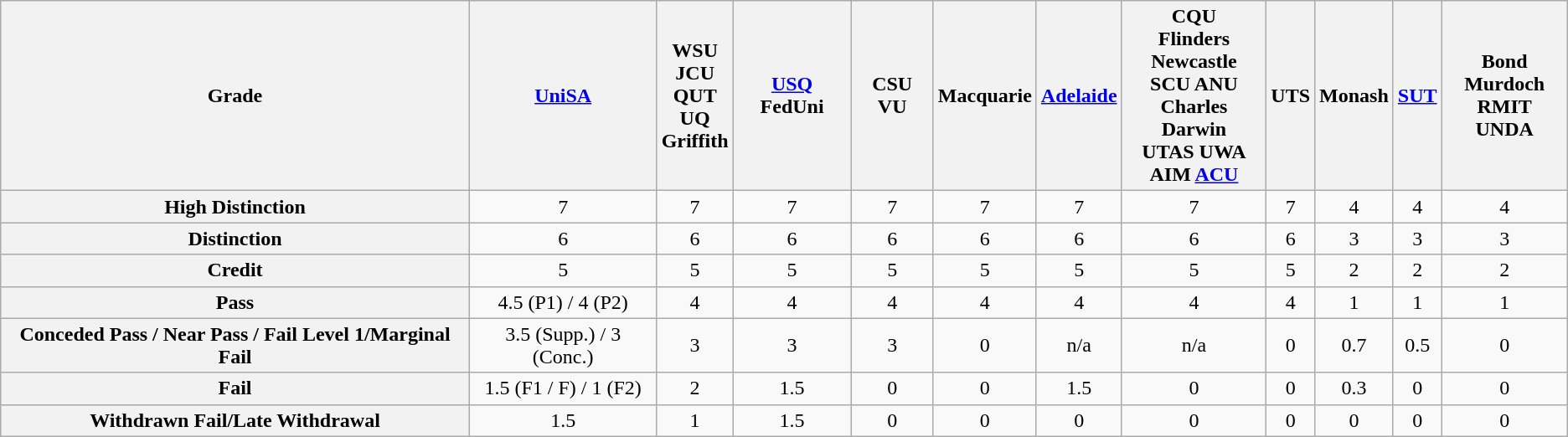<table class="wikitable" style="text-align:center;">
<tr>
<th>Grade</th>
<th><a href='#'>UniSA</a></th>
<th>WSU<br>JCU<br>QUT<br>UQ<br>Griffith</th>
<th><a href='#'>USQ</a> FedUni</th>
<th>CSU VU</th>
<th>Macquarie</th>
<th><a href='#'>Adelaide</a></th>
<th>CQU<br>Flinders<br>Newcastle<br>SCU ANU<br>Charles Darwin<br> UTAS UWA<br>AIM <a href='#'>ACU</a></th>
<th>UTS</th>
<th>Monash</th>
<th><a href='#'>SUT</a></th>
<th>Bond<br>Murdoch<br>RMIT UNDA</th>
</tr>
<tr>
<th>High Distinction</th>
<td>7</td>
<td>7</td>
<td>7</td>
<td>7</td>
<td>7</td>
<td>7</td>
<td>7</td>
<td>7</td>
<td>4</td>
<td>4</td>
<td>4</td>
</tr>
<tr>
<th>Distinction</th>
<td>6</td>
<td>6</td>
<td>6</td>
<td>6</td>
<td>6</td>
<td>6</td>
<td>6</td>
<td>6</td>
<td>3</td>
<td>3</td>
<td>3</td>
</tr>
<tr>
<th>Credit</th>
<td>5</td>
<td>5</td>
<td>5</td>
<td>5</td>
<td>5</td>
<td>5</td>
<td>5</td>
<td>5</td>
<td>2</td>
<td>2</td>
<td>2</td>
</tr>
<tr>
<th>Pass</th>
<td>4.5 (P1) / 4 (P2)</td>
<td>4</td>
<td>4</td>
<td>4</td>
<td>4</td>
<td>4</td>
<td>4</td>
<td>4</td>
<td>1</td>
<td>1</td>
<td>1</td>
</tr>
<tr>
<th>Conceded Pass / Near Pass / Fail Level 1/Marginal Fail</th>
<td>3.5 (Supp.) / 3 (Conc.)</td>
<td>3</td>
<td>3</td>
<td>3</td>
<td>0</td>
<td>n/a</td>
<td>n/a</td>
<td>0</td>
<td>0.7</td>
<td>0.5</td>
<td>0</td>
</tr>
<tr>
<th>Fail</th>
<td>1.5 (F1 / F) / 1 (F2)</td>
<td>2</td>
<td>1.5</td>
<td>0</td>
<td>0</td>
<td>1.5</td>
<td>0</td>
<td>0</td>
<td>0.3</td>
<td>0</td>
<td>0</td>
</tr>
<tr>
<th>Withdrawn Fail/Late Withdrawal</th>
<td>1.5</td>
<td>1</td>
<td>1.5</td>
<td>0</td>
<td>0</td>
<td>0</td>
<td>0</td>
<td>0</td>
<td>0</td>
<td>0</td>
<td>0</td>
</tr>
</table>
